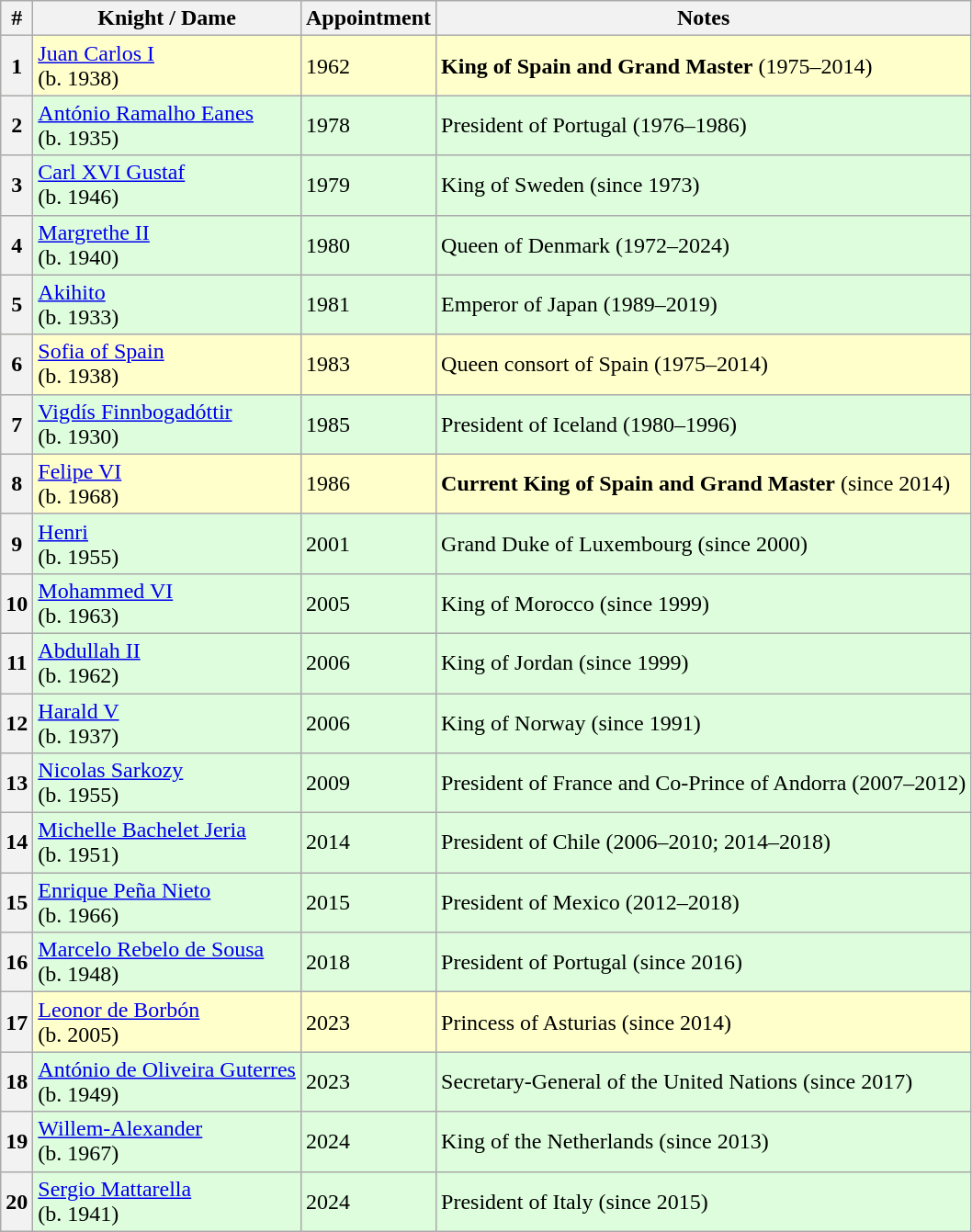<table class="wikitable sortable">
<tr>
<th>#</th>
<th>Knight / Dame</th>
<th>Appointment</th>
<th>Notes</th>
</tr>
<tr style="background:#FFFFCC;">
<th>1</th>
<td><a href='#'>Juan Carlos I</a><br>(b. 1938)</td>
<td>1962</td>
<td><strong>King of Spain and Grand Master</strong> (1975–2014)</td>
</tr>
<tr style="background:#DDFDDD">
<th>2</th>
<td><a href='#'>António Ramalho Eanes</a><br>(b. 1935)</td>
<td>1978</td>
<td>President of Portugal (1976–1986)</td>
</tr>
<tr style="background:#DDFDDD">
<th>3</th>
<td><a href='#'>Carl XVI Gustaf</a><br>(b. 1946)</td>
<td>1979</td>
<td>King of Sweden (since 1973)</td>
</tr>
<tr style="background:#DDFDDD">
<th>4</th>
<td><a href='#'>Margrethe II</a><br>(b. 1940)</td>
<td>1980</td>
<td>Queen of Denmark (1972–2024)</td>
</tr>
<tr style="background:#DDFDDD">
<th>5</th>
<td><a href='#'>Akihito</a><br>(b. 1933)</td>
<td>1981</td>
<td>Emperor of Japan (1989–2019)</td>
</tr>
<tr style="background:#FFFFCC;">
<th>6</th>
<td><a href='#'>Sofia of Spain</a><br>(b. 1938)</td>
<td>1983</td>
<td>Queen consort of Spain (1975–2014)</td>
</tr>
<tr style="background:#DDFDDD">
<th>7</th>
<td><a href='#'>Vigdís Finnbogadóttir</a><br>(b. 1930)</td>
<td>1985</td>
<td>President of Iceland (1980–1996)</td>
</tr>
<tr style="background:#FFFFCC;">
<th>8</th>
<td><a href='#'>Felipe VI</a><br>(b. 1968)</td>
<td>1986</td>
<td><strong>Current King of Spain and Grand Master</strong> (since 2014)</td>
</tr>
<tr style="background:#DDFDDD">
<th>9</th>
<td><a href='#'>Henri</a><br>(b. 1955)</td>
<td>2001</td>
<td>Grand Duke of Luxembourg (since 2000)</td>
</tr>
<tr style="background:#DDFDDD">
<th>10</th>
<td><a href='#'>Mohammed VI</a><br>(b. 1963)</td>
<td>2005</td>
<td>King of Morocco (since 1999)</td>
</tr>
<tr style="background:#DDFDDD">
<th>11</th>
<td><a href='#'>Abdullah II</a><br>(b. 1962)</td>
<td>2006</td>
<td>King of Jordan (since 1999)</td>
</tr>
<tr style="background:#DDFDDD">
<th>12</th>
<td><a href='#'>Harald V</a><br>(b. 1937)</td>
<td>2006</td>
<td>King of Norway (since 1991)</td>
</tr>
<tr style="background:#DDFDDD">
<th>13</th>
<td><a href='#'>Nicolas Sarkozy</a><br>(b. 1955)</td>
<td>2009</td>
<td>President of France and Co-Prince of Andorra (2007–2012)</td>
</tr>
<tr style="background:#DDFDDD">
<th>14</th>
<td><a href='#'>Michelle Bachelet Jeria</a><br>(b. 1951)</td>
<td>2014</td>
<td>President of Chile (2006–2010; 2014–2018)</td>
</tr>
<tr style="background:#DDFDDD">
<th>15</th>
<td><a href='#'>Enrique Peña Nieto</a><br>(b. 1966)</td>
<td>2015</td>
<td>President of Mexico (2012–2018)</td>
</tr>
<tr style="background:#DDFDDD">
<th>16</th>
<td><a href='#'>Marcelo Rebelo de Sousa</a><br>(b. 1948)</td>
<td>2018</td>
<td>President of Portugal (since 2016)</td>
</tr>
<tr style="background:#FFFFCC;">
<th>17</th>
<td><a href='#'>Leonor de Borbón</a><br>(b. 2005)</td>
<td>2023</td>
<td>Princess of Asturias (since 2014)</td>
</tr>
<tr style="background:#DDFDDD">
<th>18</th>
<td><a href='#'>António de Oliveira Guterres</a><br>(b. 1949)</td>
<td>2023</td>
<td>Secretary-General of the United Nations (since 2017)</td>
</tr>
<tr style="background:#DDFDDD">
<th>19</th>
<td><a href='#'>Willem-Alexander</a><br>(b. 1967)</td>
<td>2024</td>
<td>King of the Netherlands (since 2013)</td>
</tr>
<tr style="background:#DDFDDD">
<th>20</th>
<td><a href='#'>Sergio Mattarella</a><br>(b. 1941)</td>
<td>2024</td>
<td>President of Italy (since 2015)</td>
</tr>
</table>
